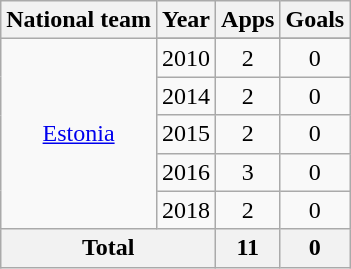<table class=wikitable style="text-align: center;">
<tr>
<th>National team</th>
<th>Year</th>
<th>Apps</th>
<th>Goals</th>
</tr>
<tr>
<td rowspan=6><a href='#'>Estonia</a></td>
</tr>
<tr>
<td>2010</td>
<td>2</td>
<td>0</td>
</tr>
<tr>
<td>2014</td>
<td>2</td>
<td>0</td>
</tr>
<tr>
<td>2015</td>
<td>2</td>
<td>0</td>
</tr>
<tr>
<td>2016</td>
<td>3</td>
<td>0</td>
</tr>
<tr>
<td>2018</td>
<td>2</td>
<td>0</td>
</tr>
<tr>
<th colspan=2>Total</th>
<th>11</th>
<th>0</th>
</tr>
</table>
